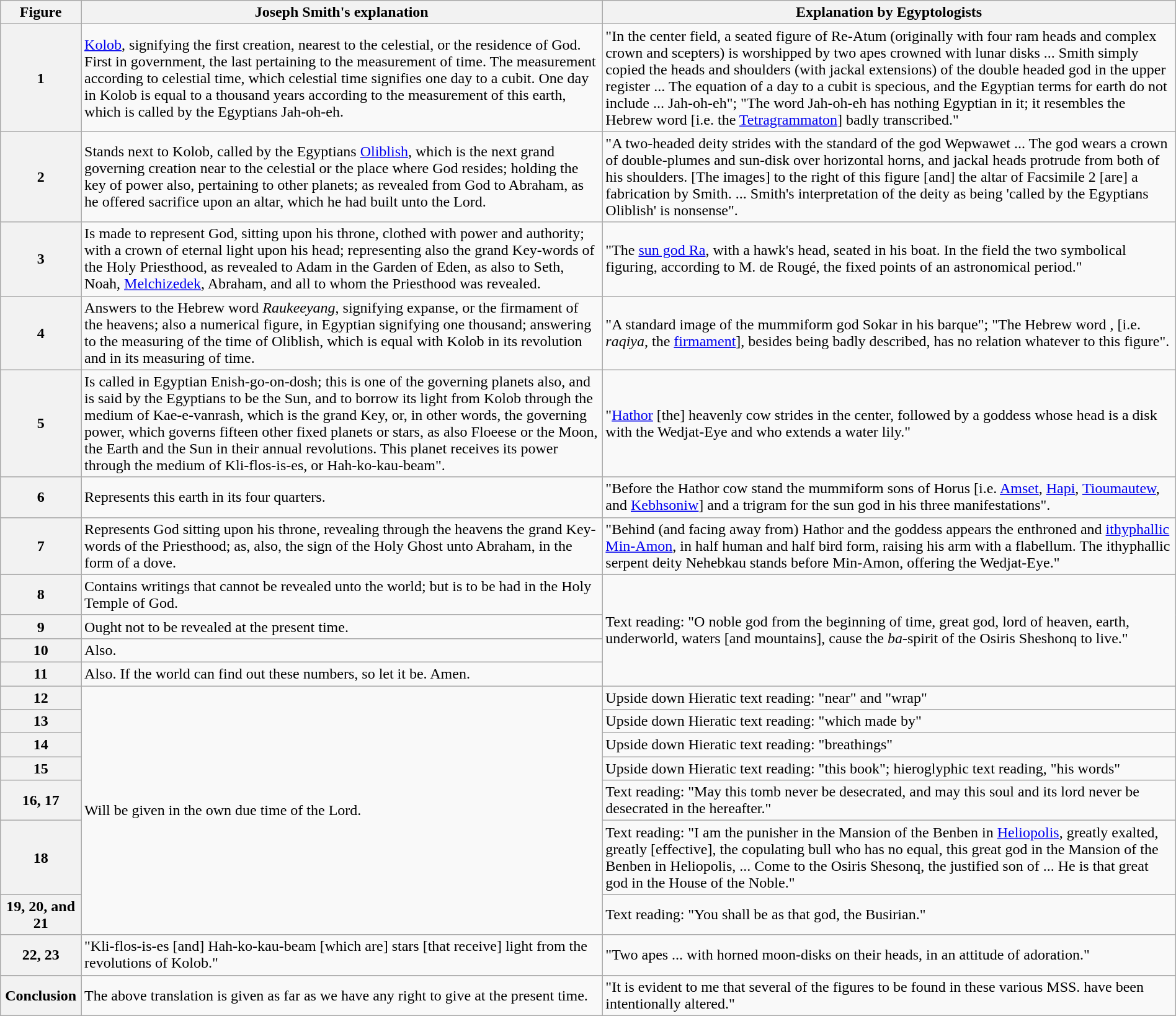<table class="wikitable" style="margin: 1em auto 1em auto;">
<tr>
<th scope="col">Figure</th>
<th scope="col">Joseph Smith's explanation</th>
<th scope="col">Explanation by Egyptologists</th>
</tr>
<tr>
<th scope="row">1</th>
<td><a href='#'>Kolob</a>, signifying the first creation, nearest to the celestial, or the residence of God. First in government, the last pertaining to the measurement of time. The measurement according to celestial time, which celestial time signifies one day to a cubit. One day in Kolob is equal to a thousand years according to the measurement of this earth, which is called by the Egyptians Jah-oh-eh.</td>
<td>"In the center field, a seated figure of Re-Atum (originally with four ram heads and complex crown and scepters) is worshipped by two apes crowned with lunar disks ... Smith simply copied the heads and shoulders (with jackal extensions) of the double headed god in the upper register ... The equation of a day to a cubit is specious, and the Egyptian terms for earth do not include ... Jah-oh-eh"; "The word Jah-oh-eh has nothing Egyptian in it; it resembles the Hebrew word  [i.e. the <a href='#'>Tetragrammaton</a>] badly transcribed."</td>
</tr>
<tr>
<th scope="row">2</th>
<td>Stands next to Kolob, called by the Egyptians <a href='#'>Oliblish</a>, which is the next grand governing creation near to the celestial or the place where God resides; holding the key of power also, pertaining to other planets; as revealed from God to Abraham, as he offered sacrifice upon an altar, which he had built unto the Lord.</td>
<td>"A two-headed deity strides with the standard of the god Wepwawet ... The god wears a crown of double-plumes and sun-disk over horizontal horns, and jackal heads protrude from both of his shoulders. [The images] to the right of this figure [and] the altar of Facsimile 2 [are] a fabrication by Smith. ... Smith's interpretation of the deity as being 'called by the Egyptians Oliblish' is nonsense".</td>
</tr>
<tr>
<th scope="row">3</th>
<td>Is made to represent God, sitting upon his throne, clothed with power and authority; with a crown of eternal light upon his head; representing also the grand Key-words of the Holy Priesthood, as revealed to Adam in the Garden of Eden, as also to Seth, Noah, <a href='#'>Melchizedek</a>, Abraham, and all to whom the Priesthood was revealed.</td>
<td>"The <a href='#'>sun god Ra</a>, with a hawk's head, seated in his boat. In the field the two symbolical figuring, according to M. de Rougé, the fixed points of an astronomical period."</td>
</tr>
<tr>
<th scope="row">4</th>
<td>Answers to the Hebrew word <em>Raukeeyang</em>, signifying expanse, or the firmament of the heavens; also a numerical figure, in Egyptian signifying one thousand; answering to the measuring of the time of Oliblish, which is equal with Kolob in its revolution and in its measuring of time.</td>
<td>"A standard image of the mummiform god Sokar in his barque"; "The Hebrew word , [i.e. <em>raqiya</em>, the <a href='#'>firmament</a>], besides being badly described, has no relation whatever to this figure".</td>
</tr>
<tr>
<th scope="row">5</th>
<td>Is called in Egyptian Enish-go-on-dosh; this is one of the governing planets also, and is said by the Egyptians to be the Sun, and to borrow its light from Kolob through the medium of Kae-e-vanrash, which is the grand Key, or, in other words, the governing power, which governs fifteen other fixed planets or stars, as also Floeese or the Moon, the Earth and the Sun in their annual revolutions. This planet receives its power through the medium of Kli-flos-is-es, or Hah-ko-kau-beam".</td>
<td>"<a href='#'>Hathor</a> [the] heavenly cow strides in the center, followed by a goddess whose head is a disk with the Wedjat-Eye and who extends a water lily."</td>
</tr>
<tr>
<th scope="row">6</th>
<td>Represents this earth in its four quarters.</td>
<td>"Before the Hathor cow stand the mummiform sons of Horus [i.e. <a href='#'>Amset</a>, <a href='#'>Hapi</a>, <a href='#'>Tioumautew</a>, and <a href='#'>Kebhsoniw</a>] and a trigram for the sun god in his three manifestations".</td>
</tr>
<tr>
<th scope="row">7</th>
<td>Represents God sitting upon his throne, revealing through the heavens the grand Key-words of the Priesthood; as, also, the sign of the Holy Ghost unto Abraham, in the form of a dove.</td>
<td>"Behind (and facing away from) Hathor and the goddess appears the enthroned and <a href='#'>ithyphallic</a> <a href='#'>Min-Amon</a>, in half human and half bird form, raising his arm with a flabellum. The ithyphallic serpent deity Nehebkau stands before Min-Amon, offering the Wedjat-Eye."</td>
</tr>
<tr>
<th scope="row">8</th>
<td>Contains writings that cannot be revealed unto the world; but is to be had in the Holy Temple of God.</td>
<td rowspan = "4">Text reading: "O noble god from the beginning of time, great god, lord of heaven, earth, underworld, waters [and mountains], cause the <em>ba</em>-spirit of the Osiris Sheshonq to live."</td>
</tr>
<tr>
<th scope="row">9</th>
<td>Ought not to be revealed at the present time.</td>
</tr>
<tr>
<th scope="row">10</th>
<td>Also.</td>
</tr>
<tr>
<th scope="row">11</th>
<td>Also. If the world can find out these numbers, so let it be. Amen.</td>
</tr>
<tr>
<th scope="row">12</th>
<td rowspan = "7">Will be given in the own due time of the Lord.</td>
<td>Upside down Hieratic text reading: "near" and "wrap"</td>
</tr>
<tr>
<th scope="row">13</th>
<td>Upside down Hieratic text reading: "which made by"</td>
</tr>
<tr>
<th scope="row">14</th>
<td>Upside down Hieratic text reading: "breathings"</td>
</tr>
<tr>
<th scope="row">15</th>
<td>Upside down Hieratic text reading: "this book"; hieroglyphic text reading, "his words"</td>
</tr>
<tr>
<th scope="row">16, 17</th>
<td>Text reading: "May this tomb never be desecrated, and may this soul and its lord never be desecrated in the hereafter."</td>
</tr>
<tr>
<th scope="row">18</th>
<td>Text reading: "I am the punisher in the Mansion of the Benben in <a href='#'>Heliopolis</a>, greatly exalted, greatly [effective], the copulating bull who has no equal, this great god in the Mansion of the Benben in Heliopolis, ... Come to the Osiris Shesonq, the justified son of ... He is that great god in the House of the Noble."</td>
</tr>
<tr>
<th scope="row">19, 20, and 21</th>
<td>Text reading: "You shall be as that god, the Busirian."</td>
</tr>
<tr>
<th scope="row">22, 23</th>
<td>"Kli-flos-is-es [and] Hah-ko-kau-beam [which are] stars [that receive] light from the revolutions of Kolob."</td>
<td>"Two apes ... with horned moon-disks on their heads, in an attitude of adoration."</td>
</tr>
<tr>
<th scope="row">Conclusion</th>
<td>The above translation is given as far as we have any right to give at the present time.</td>
<td>"It is evident to me that several of the figures to be found in these various MSS. have been intentionally altered."</td>
</tr>
</table>
